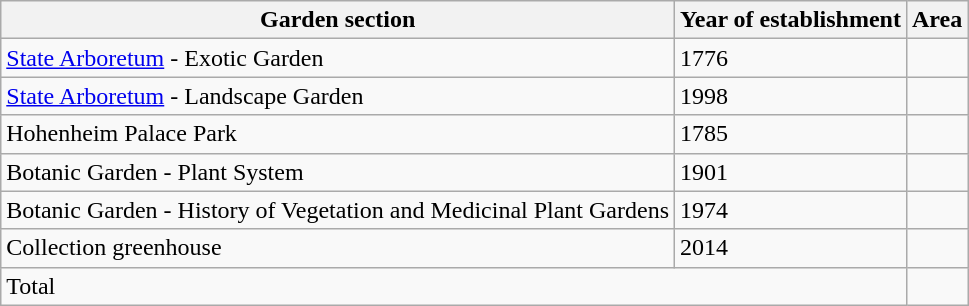<table class="wikitable">
<tr>
<th>Garden section</th>
<th>Year of establishment</th>
<th>Area</th>
</tr>
<tr>
<td><a href='#'>State Arboretum</a> - Exotic Garden</td>
<td>1776</td>
<td></td>
</tr>
<tr>
<td><a href='#'>State Arboretum</a> - Landscape Garden</td>
<td>1998</td>
<td></td>
</tr>
<tr>
<td>Hohenheim Palace Park</td>
<td>1785</td>
<td></td>
</tr>
<tr>
<td>Botanic Garden - Plant System</td>
<td>1901</td>
<td></td>
</tr>
<tr>
<td>Botanic Garden - History of Vegetation and Medicinal Plant Gardens</td>
<td>1974</td>
<td></td>
</tr>
<tr>
<td>Collection greenhouse</td>
<td>2014</td>
<td></td>
</tr>
<tr>
<td colspan="2">Total</td>
<td></td>
</tr>
</table>
